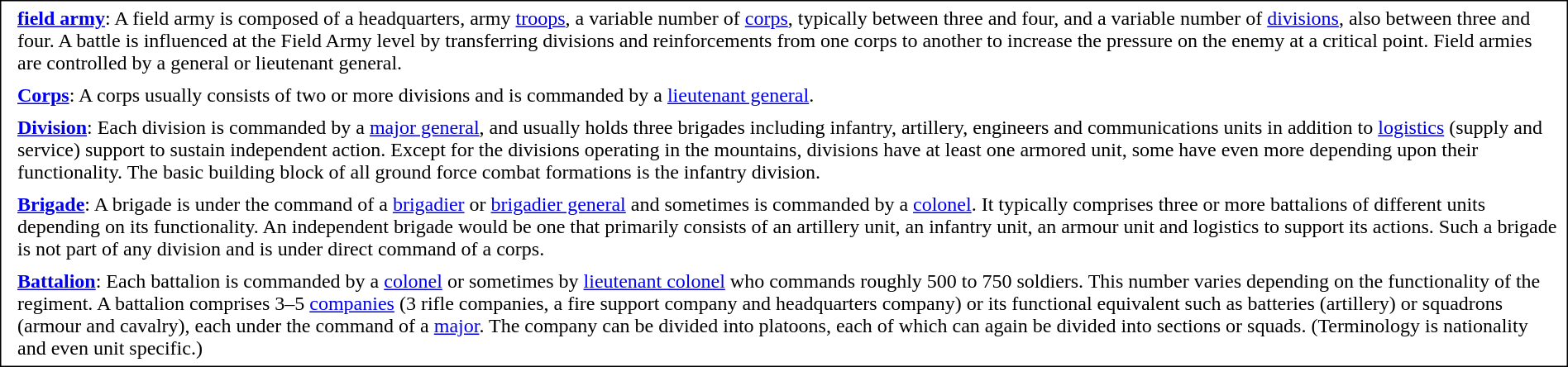<table style="border:1px solid black; background:white;" cellpadding="3">
<tr>
<td><br></td>
<td><strong><a href='#'>field army</a></strong>: A field army is composed of a headquarters, army <a href='#'>troops</a>, a variable number of <a href='#'>corps</a>, typically between three and four, and a variable number of <a href='#'>divisions</a>, also between three and four. A battle is influenced at the Field Army level by transferring divisions and reinforcements from one corps to another to increase the pressure on the enemy at a critical point. Field armies are controlled by a general or lieutenant general.</td>
</tr>
<tr>
<td><br></td>
<td><strong><a href='#'>Corps</a></strong>: A corps usually consists of two or more divisions and is commanded by a <a href='#'>lieutenant general</a>.</td>
</tr>
<tr>
<td><br></td>
<td><strong><a href='#'>Division</a></strong>: Each division is commanded by a <a href='#'>major general</a>, and usually holds three brigades including infantry, artillery, engineers and communications units in addition to <a href='#'>logistics</a> (supply and service) support to sustain independent action. Except for the divisions operating in the mountains, divisions have at least one armored unit, some have even more depending upon their functionality. The basic building block of all ground force combat formations is the infantry division.</td>
</tr>
<tr>
<td><br></td>
<td><strong><a href='#'>Brigade</a></strong>: A brigade is under the command of a <a href='#'>brigadier</a> or <a href='#'>brigadier general</a> and sometimes is commanded by a <a href='#'>colonel</a>. It typically comprises three or more battalions of different units depending on its functionality. An independent brigade would be one that primarily consists of an artillery unit, an infantry unit, an armour unit and logistics to support its actions. Such a brigade is not part of any division and is under direct command of a corps.</td>
</tr>
<tr>
<td><br></td>
<td><strong><a href='#'>Battalion</a></strong>: Each battalion is commanded by a <a href='#'>colonel</a> or sometimes by <a href='#'>lieutenant colonel</a> who commands roughly 500 to 750 soldiers. This number varies depending on the functionality of the regiment. A battalion comprises 3–5 <a href='#'>companies</a> (3 rifle companies, a fire support company and headquarters company) or its functional equivalent such as batteries (artillery) or squadrons (armour and cavalry), each under the command of a <a href='#'>major</a>. The company can be divided into platoons, each of which can again be divided into sections or squads. (Terminology is nationality and even unit specific.)</td>
</tr>
</table>
